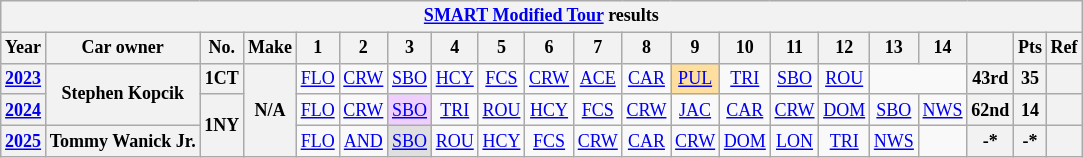<table class="wikitable" style="text-align:center; font-size:75%">
<tr>
<th colspan=38><a href='#'>SMART Modified Tour</a> results</th>
</tr>
<tr>
<th>Year</th>
<th>Car owner</th>
<th>No.</th>
<th>Make</th>
<th>1</th>
<th>2</th>
<th>3</th>
<th>4</th>
<th>5</th>
<th>6</th>
<th>7</th>
<th>8</th>
<th>9</th>
<th>10</th>
<th>11</th>
<th>12</th>
<th>13</th>
<th>14</th>
<th></th>
<th>Pts</th>
<th>Ref</th>
</tr>
<tr>
<th><a href='#'>2023</a></th>
<th rowspan=2>Stephen Kopcik</th>
<th>1CT</th>
<th rowspan=3>N/A</th>
<td><a href='#'>FLO</a></td>
<td><a href='#'>CRW</a></td>
<td><a href='#'>SBO</a></td>
<td><a href='#'>HCY</a></td>
<td><a href='#'>FCS</a></td>
<td><a href='#'>CRW</a></td>
<td><a href='#'>ACE</a></td>
<td><a href='#'>CAR</a></td>
<td style="background:#FFDF9F;"><a href='#'>PUL</a><br></td>
<td><a href='#'>TRI</a></td>
<td><a href='#'>SBO</a></td>
<td><a href='#'>ROU</a></td>
<td colspan=2></td>
<th>43rd</th>
<th>35</th>
<th></th>
</tr>
<tr>
<th><a href='#'>2024</a></th>
<th rowspan=2>1NY</th>
<td><a href='#'>FLO</a></td>
<td><a href='#'>CRW</a></td>
<td style="background:#EFCFFF;"><a href='#'>SBO</a><br></td>
<td><a href='#'>TRI</a></td>
<td><a href='#'>ROU</a></td>
<td><a href='#'>HCY</a></td>
<td><a href='#'>FCS</a></td>
<td><a href='#'>CRW</a></td>
<td><a href='#'>JAC</a></td>
<td><a href='#'>CAR</a></td>
<td><a href='#'>CRW</a></td>
<td><a href='#'>DOM</a></td>
<td><a href='#'>SBO</a></td>
<td><a href='#'>NWS</a></td>
<th>62nd</th>
<th>14</th>
<th></th>
</tr>
<tr>
<th><a href='#'>2025</a></th>
<th>Tommy Wanick Jr.</th>
<td><a href='#'>FLO</a></td>
<td><a href='#'>AND</a></td>
<td style="background:#DFDFDF;"><a href='#'>SBO</a><br></td>
<td><a href='#'>ROU</a></td>
<td><a href='#'>HCY</a></td>
<td><a href='#'>FCS</a></td>
<td><a href='#'>CRW</a></td>
<td><a href='#'>CAR</a></td>
<td><a href='#'>CRW</a></td>
<td><a href='#'>DOM</a></td>
<td><a href='#'>LON</a></td>
<td><a href='#'>TRI</a></td>
<td><a href='#'>NWS</a></td>
<td></td>
<th>-*</th>
<th>-*</th>
<th></th>
</tr>
</table>
